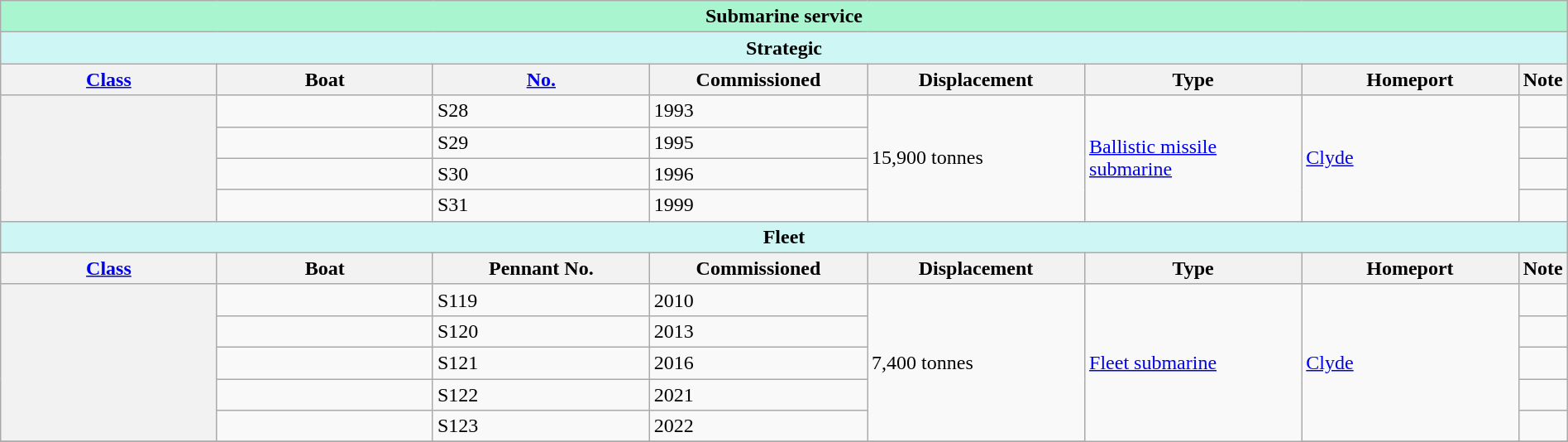<table class="wikitable" style="margin:auto; width:100%;">
<tr>
<th style="align: center; background: #A9F5D0;" colspan="8">Submarine service</th>
</tr>
<tr>
<th style="align: center; background: #CEF6F5;" colspan="8">Strategic</th>
</tr>
<tr>
<th style="text-align:center; width:14%;"><a href='#'>Class</a></th>
<th style="text-align:center; width:14%;">Boat</th>
<th style="text-align:center; width:14%;"><a href='#'>No.</a></th>
<th style="text-align:center; width:14%;">Commissioned</th>
<th style="text-align:center; width:14%;">Displacement</th>
<th style="text-align:center; width:14%;">Type</th>
<th style="text-align:center; width:14%;">Homeport</th>
<th style="text-align:center; width:2%;">Note</th>
</tr>
<tr>
<th rowspan="4"></th>
<td></td>
<td>S28</td>
<td>1993</td>
<td rowspan="4">15,900 tonnes</td>
<td rowspan="4"><a href='#'>Ballistic missile submarine</a></td>
<td rowspan="4"><a href='#'>Clyde</a></td>
<td></td>
</tr>
<tr>
<td></td>
<td>S29</td>
<td>1995</td>
<td></td>
</tr>
<tr>
<td></td>
<td>S30</td>
<td>1996</td>
<td></td>
</tr>
<tr>
<td></td>
<td>S31</td>
<td>1999</td>
<td></td>
</tr>
<tr>
<th style="align: center; background: #CEF6F5;" colspan="8">Fleet</th>
</tr>
<tr>
<th style="text-align:center; width:14%;"><a href='#'>Class</a></th>
<th style="text-align:center; width:14%;">Boat</th>
<th style="text-align:center; width:14%;">Pennant No.</th>
<th style="text-align:center; width:14%;">Commissioned</th>
<th style="text-align:center; width:14%;">Displacement</th>
<th style="text-align:center; width:14%;">Type</th>
<th style="text-align:center; width:14%;">Homeport</th>
<th style="text-align:center; width:2%;">Note</th>
</tr>
<tr>
<th rowspan="5"></th>
<td></td>
<td>S119</td>
<td>2010</td>
<td rowspan="5">7,400 tonnes</td>
<td rowspan="6"><a href='#'>Fleet submarine</a></td>
<td rowspan="5"><a href='#'>Clyde</a></td>
<td></td>
</tr>
<tr>
<td></td>
<td>S120</td>
<td>2013</td>
<td></td>
</tr>
<tr>
<td></td>
<td>S121</td>
<td>2016</td>
<td></td>
</tr>
<tr>
<td></td>
<td>S122</td>
<td>2021</td>
<td></td>
</tr>
<tr>
<td></td>
<td>S123</td>
<td>2022</td>
<td></td>
</tr>
<tr>
</tr>
</table>
